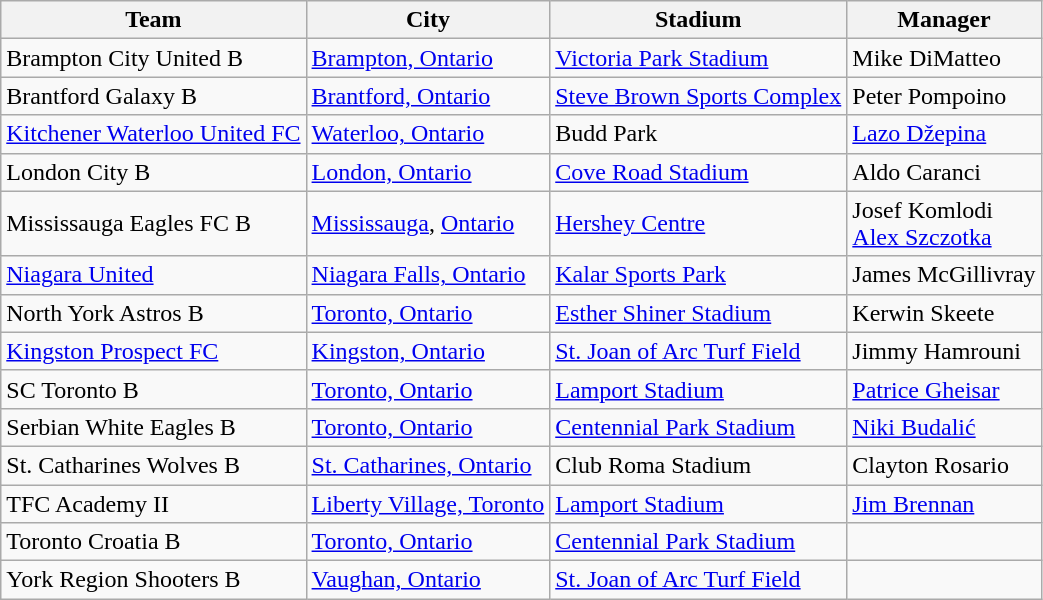<table class="wikitable sortable">
<tr>
<th>Team</th>
<th>City</th>
<th>Stadium</th>
<th>Manager</th>
</tr>
<tr>
<td>Brampton City United B</td>
<td><a href='#'>Brampton, Ontario</a></td>
<td><a href='#'>Victoria Park Stadium</a></td>
<td>Mike DiMatteo</td>
</tr>
<tr>
<td>Brantford Galaxy B</td>
<td><a href='#'>Brantford, Ontario</a></td>
<td><a href='#'>Steve Brown Sports Complex</a></td>
<td>Peter Pompoino</td>
</tr>
<tr>
<td><a href='#'>Kitchener Waterloo United FC</a></td>
<td><a href='#'>Waterloo, Ontario</a></td>
<td>Budd Park</td>
<td><a href='#'>Lazo Džepina</a></td>
</tr>
<tr>
<td>London City B</td>
<td><a href='#'>London, Ontario</a></td>
<td><a href='#'>Cove Road Stadium</a></td>
<td>Aldo Caranci</td>
</tr>
<tr>
<td>Mississauga Eagles FC B</td>
<td><a href='#'>Mississauga</a>, <a href='#'>Ontario</a></td>
<td><a href='#'>Hershey Centre</a></td>
<td>Josef Komlodi<br><a href='#'>Alex Szczotka</a></td>
</tr>
<tr>
<td><a href='#'>Niagara United</a></td>
<td><a href='#'>Niagara Falls, Ontario</a></td>
<td><a href='#'>Kalar Sports Park</a></td>
<td>James McGillivray</td>
</tr>
<tr>
<td>North York Astros B</td>
<td><a href='#'>Toronto, Ontario</a></td>
<td><a href='#'>Esther Shiner Stadium</a></td>
<td>Kerwin Skeete</td>
</tr>
<tr>
<td><a href='#'>Kingston Prospect FC</a></td>
<td><a href='#'>Kingston, Ontario</a></td>
<td><a href='#'>St. Joan of Arc Turf Field</a></td>
<td>Jimmy Hamrouni</td>
</tr>
<tr>
<td>SC Toronto B</td>
<td><a href='#'>Toronto, Ontario</a></td>
<td><a href='#'>Lamport Stadium</a></td>
<td><a href='#'>Patrice Gheisar</a></td>
</tr>
<tr>
<td>Serbian White Eagles B</td>
<td><a href='#'>Toronto, Ontario</a></td>
<td><a href='#'>Centennial Park Stadium</a></td>
<td><a href='#'>Niki Budalić</a></td>
</tr>
<tr>
<td>St. Catharines Wolves B</td>
<td><a href='#'>St. Catharines, Ontario</a></td>
<td>Club Roma Stadium</td>
<td>Clayton Rosario</td>
</tr>
<tr>
<td>TFC Academy II</td>
<td><a href='#'>Liberty Village, Toronto</a></td>
<td><a href='#'>Lamport Stadium</a></td>
<td><a href='#'>Jim Brennan</a></td>
</tr>
<tr>
<td>Toronto Croatia B</td>
<td><a href='#'>Toronto, Ontario</a></td>
<td><a href='#'>Centennial Park Stadium</a></td>
<td></td>
</tr>
<tr>
<td>York Region Shooters B</td>
<td><a href='#'>Vaughan, Ontario</a></td>
<td><a href='#'>St. Joan of Arc Turf Field</a></td>
<td></td>
</tr>
</table>
